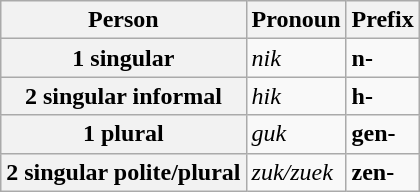<table class="wikitable" style="margin: 1em auto 1em auto">
<tr>
<th>Person</th>
<th>Pronoun</th>
<th>Prefix</th>
</tr>
<tr>
<th>1 singular</th>
<td><em>nik</em></td>
<td><strong>n-</strong></td>
</tr>
<tr>
<th>2 singular informal</th>
<td><em>hik</em></td>
<td><strong>h-</strong></td>
</tr>
<tr>
<th>1 plural</th>
<td><em>guk</em></td>
<td><strong>gen-</strong></td>
</tr>
<tr>
<th>2 singular polite/plural</th>
<td><em>zuk/zuek</em></td>
<td><strong>zen-</strong></td>
</tr>
</table>
